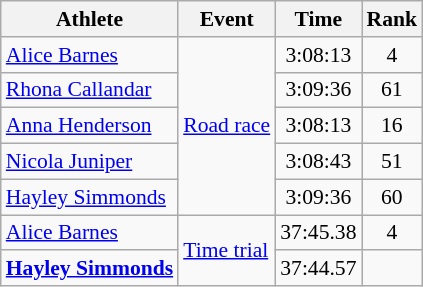<table class=wikitable style=font-size:90%;text-align:center>
<tr>
<th>Athlete</th>
<th>Event</th>
<th>Time</th>
<th>Rank</th>
</tr>
<tr>
<td align=left><a href='#'>Alice Barnes</a></td>
<td align=left rowspan=5><a href='#'>Road race</a></td>
<td>3:08:13</td>
<td>4</td>
</tr>
<tr>
<td align=left><a href='#'>Rhona Callandar</a></td>
<td>3:09:36</td>
<td>61</td>
</tr>
<tr>
<td align=left><a href='#'>Anna Henderson</a></td>
<td>3:08:13</td>
<td>16</td>
</tr>
<tr>
<td align=left><a href='#'>Nicola Juniper</a></td>
<td>3:08:43</td>
<td>51</td>
</tr>
<tr>
<td align=left><a href='#'>Hayley Simmonds</a></td>
<td>3:09:36</td>
<td>60</td>
</tr>
<tr>
<td align=left><a href='#'>Alice Barnes</a></td>
<td align=left rowspan=2><a href='#'>Time trial</a></td>
<td>37:45.38</td>
<td>4</td>
</tr>
<tr>
<td align=left><strong><a href='#'>Hayley Simmonds</a></strong></td>
<td>37:44.57</td>
<td></td>
</tr>
</table>
